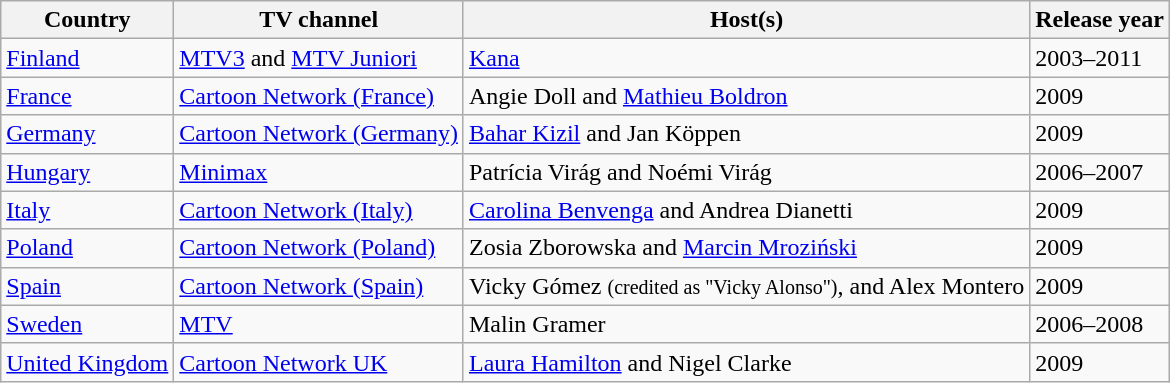<table class="wikitable">
<tr>
<th>Country</th>
<th>TV channel</th>
<th>Host(s)</th>
<th>Release year</th>
</tr>
<tr>
<td> <a href='#'>Finland</a></td>
<td><a href='#'>MTV3</a> and <a href='#'>MTV Juniori</a></td>
<td><a href='#'>Kana</a></td>
<td>2003–2011</td>
</tr>
<tr>
<td> <a href='#'>France</a></td>
<td><a href='#'>Cartoon Network (France)</a></td>
<td>Angie Doll and <a href='#'>Mathieu Boldron</a></td>
<td>2009</td>
</tr>
<tr>
<td> <a href='#'>Germany</a></td>
<td><a href='#'>Cartoon Network (Germany)</a></td>
<td><a href='#'>Bahar Kizil</a> and Jan Köppen</td>
<td>2009</td>
</tr>
<tr>
<td> <a href='#'>Hungary</a></td>
<td><a href='#'>Minimax</a></td>
<td>Patrícia Virág and Noémi Virág</td>
<td>2006–2007</td>
</tr>
<tr>
<td> <a href='#'>Italy</a></td>
<td><a href='#'>Cartoon Network (Italy)</a></td>
<td><a href='#'>Carolina Benvenga</a> and Andrea Dianetti</td>
<td>2009</td>
</tr>
<tr>
<td> <a href='#'>Poland</a></td>
<td><a href='#'>Cartoon Network (Poland)</a></td>
<td>Zosia Zborowska and <a href='#'>Marcin Mroziński</a></td>
<td>2009</td>
</tr>
<tr>
<td> <a href='#'>Spain</a></td>
<td><a href='#'>Cartoon Network (Spain)</a></td>
<td>Vicky Gómez <small>(credited as "Vicky Alonso")</small>, and Alex Montero</td>
<td>2009</td>
</tr>
<tr>
<td> <a href='#'>Sweden</a></td>
<td><a href='#'>MTV</a></td>
<td>Malin Gramer</td>
<td>2006–2008</td>
</tr>
<tr>
<td> <a href='#'>United Kingdom</a></td>
<td><a href='#'>Cartoon Network UK</a></td>
<td><a href='#'>Laura Hamilton</a> and Nigel Clarke</td>
<td>2009</td>
</tr>
</table>
